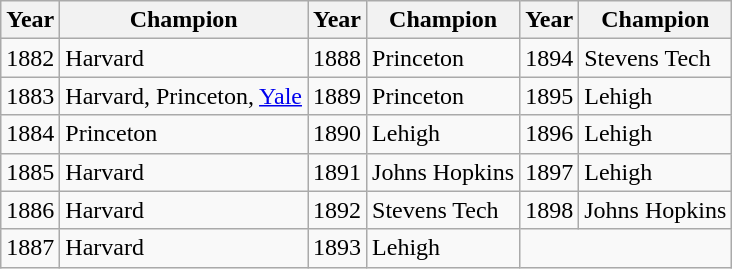<table class="wikitable">
<tr>
<th>Year</th>
<th>Champion</th>
<th>Year</th>
<th>Champion</th>
<th>Year</th>
<th>Champion</th>
</tr>
<tr -->
<td>1882</td>
<td>Harvard</td>
<td>1888</td>
<td>Princeton</td>
<td>1894</td>
<td>Stevens Tech</td>
</tr>
<tr -->
<td>1883</td>
<td>Harvard, Princeton, <a href='#'>Yale</a></td>
<td>1889</td>
<td>Princeton</td>
<td>1895</td>
<td>Lehigh </td>
</tr>
<tr -->
<td>1884</td>
<td>Princeton</td>
<td>1890</td>
<td>Lehigh</td>
<td>1896</td>
<td>Lehigh</td>
</tr>
<tr -->
<td>1885</td>
<td>Harvard</td>
<td>1891</td>
<td>Johns Hopkins</td>
<td>1897</td>
<td>Lehigh</td>
</tr>
<tr -->
<td>1886</td>
<td>Harvard</td>
<td>1892</td>
<td>Stevens Tech</td>
<td>1898</td>
<td>Johns Hopkins</td>
</tr>
<tr -->
<td>1887</td>
<td>Harvard</td>
<td>1893</td>
<td>Lehigh</td>
</tr>
</table>
